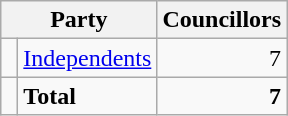<table class="wikitable plainrowheaders">
<tr>
<th scope="col" colspan="2">Party</th>
<th scope="col">Councillors</th>
</tr>
<tr>
<td scope="row" > </td>
<td><a href='#'>Independents</a></td>
<td align=right>7</td>
</tr>
<tr>
<td></td>
<td><strong>Total</strong></td>
<td align=right><strong>7</strong></td>
</tr>
</table>
